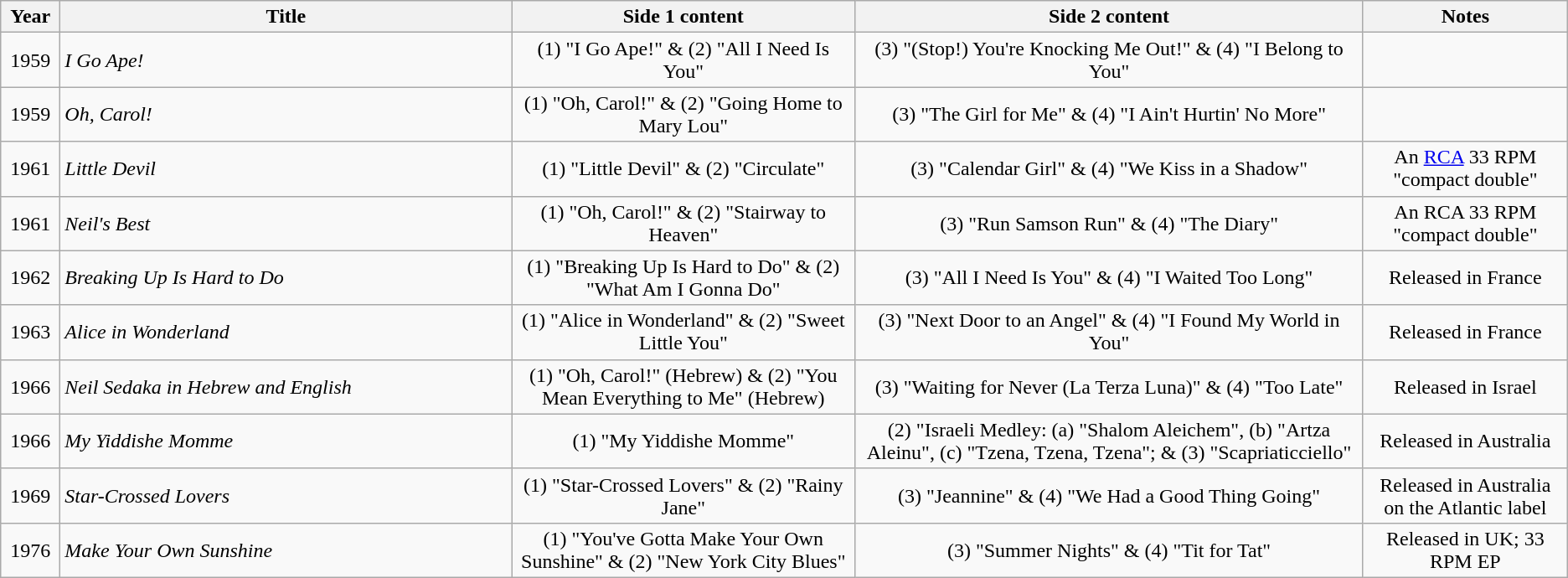<table class="wikitable" style="text-align: center">
<tr>
<th style="width:2.5em">Year</th>
<th style="width:22em">Title</th>
<th>Side 1 content</th>
<th>Side 2 content</th>
<th>Notes</th>
</tr>
<tr>
<td>1959</td>
<td align="left"><em>I Go Ape!</em></td>
<td>(1) "I Go Ape!" & (2) "All I Need Is You"</td>
<td>(3) "(Stop!) You're Knocking Me Out!" & (4) "I Belong to You"</td>
<td></td>
</tr>
<tr>
<td>1959</td>
<td align="left"><em>Oh, Carol!</em></td>
<td>(1) "Oh, Carol!" & (2) "Going Home to Mary Lou"</td>
<td>(3) "The Girl for Me" & (4) "I Ain't Hurtin' No More"</td>
<td></td>
</tr>
<tr>
<td>1961</td>
<td align="left"><em>Little Devil</em></td>
<td>(1) "Little Devil" & (2) "Circulate"</td>
<td>(3) "Calendar Girl" & (4) "We Kiss in a Shadow"</td>
<td>An <a href='#'>RCA</a> 33 RPM "compact double"</td>
</tr>
<tr>
<td>1961</td>
<td align="left"><em>Neil's Best</em></td>
<td>(1) "Oh, Carol!" & (2) "Stairway to Heaven"</td>
<td>(3) "Run Samson Run" & (4) "The Diary"</td>
<td>An RCA 33 RPM "compact double"</td>
</tr>
<tr>
<td>1962</td>
<td align="left"><em>Breaking Up Is Hard to Do</em></td>
<td>(1) "Breaking Up Is Hard to Do" & (2) "What Am I Gonna Do"</td>
<td>(3) "All I Need Is You" & (4) "I Waited Too Long"</td>
<td>Released in France</td>
</tr>
<tr>
<td>1963</td>
<td align="left"><em>Alice in Wonderland</em></td>
<td>(1) "Alice in Wonderland" & (2) "Sweet Little You"</td>
<td>(3) "Next Door to an Angel" & (4) "I Found My World in You"</td>
<td>Released in France</td>
</tr>
<tr>
<td>1966</td>
<td align="left"><em>Neil Sedaka in Hebrew and English</em></td>
<td>(1) "Oh, Carol!" (Hebrew) & (2) "You Mean Everything to Me" (Hebrew)</td>
<td>(3) "Waiting for Never (La Terza Luna)" & (4) "Too Late"</td>
<td>Released in Israel</td>
</tr>
<tr>
<td>1966</td>
<td align="left"><em>My Yiddishe Momme</em></td>
<td>(1) "My Yiddishe Momme"</td>
<td>(2) "Israeli Medley: (a) "Shalom Aleichem", (b) "Artza Aleinu", (c) "Tzena, Tzena, Tzena"; & (3) "Scapriaticciello"</td>
<td>Released in Australia</td>
</tr>
<tr>
<td>1969</td>
<td align="left"><em>Star-Crossed Lovers</em></td>
<td>(1) "Star-Crossed Lovers" & (2) "Rainy Jane"</td>
<td>(3) "Jeannine" & (4) "We Had a Good Thing Going"</td>
<td>Released in Australia on the Atlantic label</td>
</tr>
<tr>
<td>1976</td>
<td align="left"><em>Make Your Own Sunshine</em></td>
<td>(1) "You've Gotta Make Your Own Sunshine" & (2) "New York City Blues"</td>
<td>(3) "Summer Nights" & (4) "Tit for Tat"</td>
<td>Released in UK; 33 RPM EP</td>
</tr>
</table>
